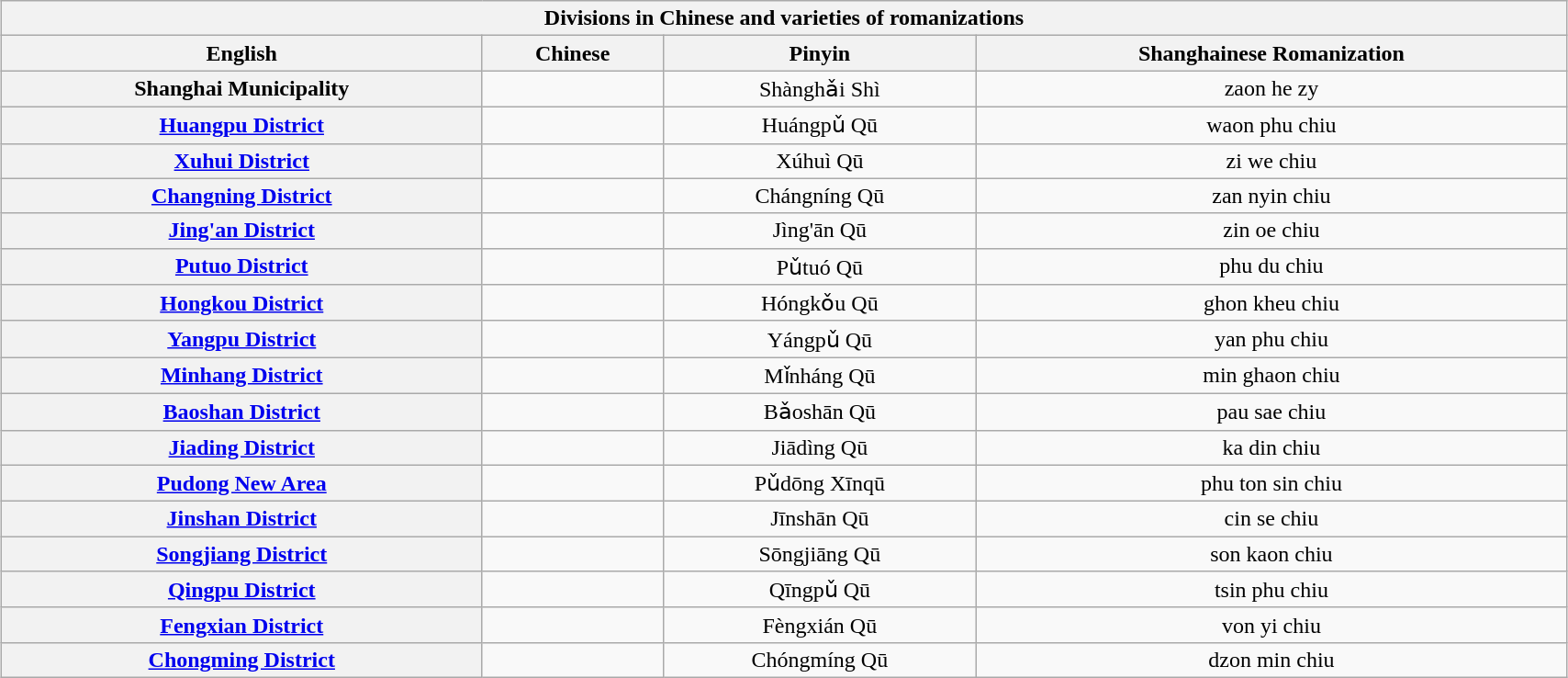<table class="wikitable collapsible collapsed" style="margin:1em auto 1em auto; width:90%; text-align:center">
<tr>
<th colspan="5">Divisions in Chinese and varieties of romanizations</th>
</tr>
<tr>
<th>English</th>
<th>Chinese</th>
<th>Pinyin</th>
<th>Shanghainese Romanization</th>
</tr>
<tr>
<th>Shanghai Municipality</th>
<td></td>
<td>Shànghǎi Shì</td>
<td>zaon he zy</td>
</tr>
<tr>
<th><a href='#'>Huangpu District</a></th>
<td></td>
<td>Huángpǔ Qū</td>
<td>waon phu chiu</td>
</tr>
<tr>
<th><a href='#'>Xuhui District</a></th>
<td></td>
<td>Xúhuì Qū</td>
<td>zi we chiu</td>
</tr>
<tr>
<th><a href='#'>Changning District</a></th>
<td></td>
<td>Chángníng Qū</td>
<td>zan nyin chiu</td>
</tr>
<tr>
<th><a href='#'>Jing'an District</a></th>
<td></td>
<td>Jìng'ān Qū</td>
<td>zin oe chiu</td>
</tr>
<tr>
<th><a href='#'>Putuo District</a></th>
<td></td>
<td>Pǔtuó Qū</td>
<td>phu du chiu</td>
</tr>
<tr>
<th><a href='#'>Hongkou District</a></th>
<td></td>
<td>Hóngkǒu Qū</td>
<td>ghon kheu chiu</td>
</tr>
<tr>
<th><a href='#'>Yangpu District</a></th>
<td></td>
<td>Yángpǔ Qū</td>
<td>yan phu chiu</td>
</tr>
<tr>
<th><a href='#'>Minhang District</a></th>
<td></td>
<td>Mǐnháng Qū</td>
<td>min ghaon chiu</td>
</tr>
<tr>
<th><a href='#'>Baoshan District</a></th>
<td></td>
<td>Bǎoshān Qū</td>
<td>pau sae chiu</td>
</tr>
<tr>
<th><a href='#'>Jiading District</a></th>
<td></td>
<td>Jiādìng Qū</td>
<td>ka din chiu</td>
</tr>
<tr>
<th><a href='#'>Pudong New Area</a></th>
<td></td>
<td>Pǔdōng Xīnqū</td>
<td>phu ton sin chiu</td>
</tr>
<tr>
<th><a href='#'>Jinshan District</a></th>
<td></td>
<td>Jīnshān Qū</td>
<td>cin se chiu</td>
</tr>
<tr>
<th><a href='#'>Songjiang District</a></th>
<td></td>
<td>Sōngjiāng Qū</td>
<td>son kaon chiu</td>
</tr>
<tr>
<th><a href='#'>Qingpu District</a></th>
<td></td>
<td>Qīngpǔ Qū</td>
<td>tsin phu chiu</td>
</tr>
<tr>
<th><a href='#'>Fengxian District</a></th>
<td></td>
<td>Fèngxián Qū</td>
<td>von yi chiu</td>
</tr>
<tr>
<th><a href='#'>Chongming District</a></th>
<td></td>
<td>Chóngmíng Qū</td>
<td>dzon min chiu</td>
</tr>
</table>
